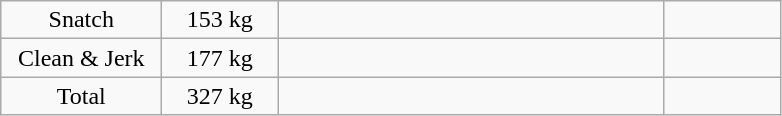<table class = "wikitable" style="text-align:center;">
<tr>
<td width=100>Snatch</td>
<td width=70>153 kg</td>
<td width=250 align=left></td>
<td width=70></td>
</tr>
<tr>
<td>Clean & Jerk</td>
<td>177 kg</td>
<td align=left></td>
<td></td>
</tr>
<tr>
<td>Total</td>
<td>327 kg</td>
<td align=left></td>
<td></td>
</tr>
</table>
